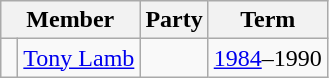<table class="wikitable">
<tr>
<th colspan="2">Member</th>
<th>Party</th>
<th>Term</th>
</tr>
<tr>
<td> </td>
<td><a href='#'>Tony Lamb</a></td>
<td></td>
<td><a href='#'>1984</a>–1990</td>
</tr>
</table>
